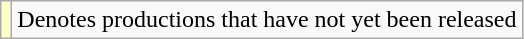<table class="wikitable">
<tr>
<td style="background:#FFFFCC;"></td>
<td>Denotes productions that have not yet been released</td>
</tr>
</table>
